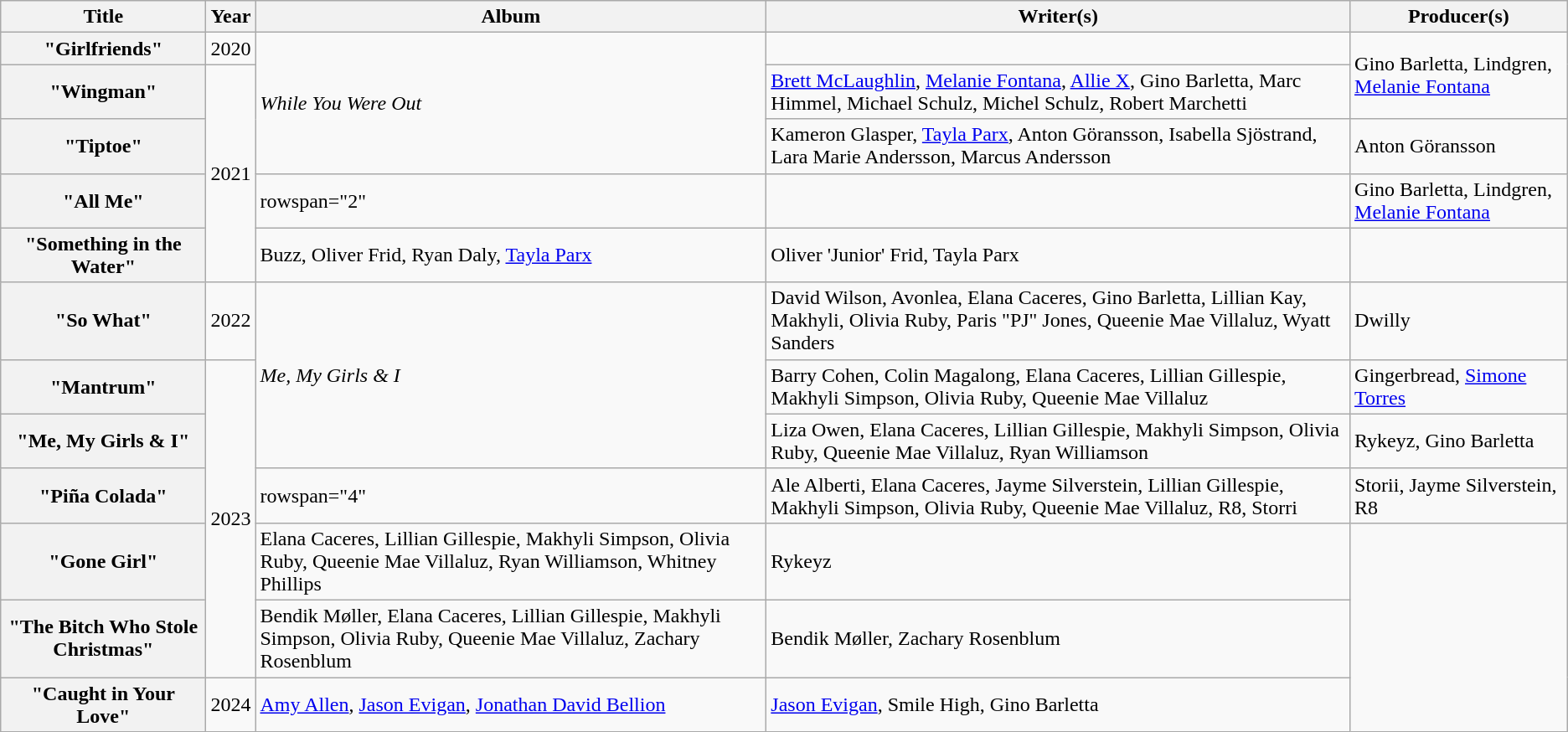<table class="wikitable plainrowheaders">
<tr>
<th>Title</th>
<th>Year</th>
<th>Album</th>
<th>Writer(s)</th>
<th>Producer(s)</th>
</tr>
<tr>
<th scope="row">"Girlfriends"</th>
<td>2020</td>
<td rowspan="3"><em>While You Were Out</em></td>
<td></td>
<td rowspan="2">Gino Barletta, Lindgren, <a href='#'>Melanie Fontana</a></td>
</tr>
<tr>
<th scope="row">"Wingman"</th>
<td rowspan="4">2021</td>
<td><a href='#'>Brett McLaughlin</a>, <a href='#'>Melanie Fontana</a>, <a href='#'>Allie X</a>, Gino Barletta, Marc Himmel, Michael Schulz, Michel Schulz, Robert Marchetti</td>
</tr>
<tr>
<th scope="row">"Tiptoe"</th>
<td>Kameron Glasper, <a href='#'>Tayla Parx</a>, Anton Göransson, Isabella Sjöstrand, Lara Marie Andersson, Marcus Andersson</td>
<td>Anton Göransson</td>
</tr>
<tr>
<th scope="row">"All Me"</th>
<td>rowspan="2" </td>
<td></td>
<td>Gino Barletta, Lindgren, <a href='#'>Melanie Fontana</a></td>
</tr>
<tr>
<th scope="row">"Something in the Water"</th>
<td>Buzz, Oliver Frid, Ryan Daly, <a href='#'>Tayla Parx</a></td>
<td>Oliver 'Junior' Frid, Tayla Parx</td>
</tr>
<tr>
<th scope="row">"So What"</th>
<td>2022</td>
<td rowspan="3"><em>Me, My Girls & I</em></td>
<td>David Wilson, Avonlea, Elana Caceres, Gino Barletta, Lillian Kay, Makhyli, Olivia Ruby, Paris "PJ" Jones, Queenie Mae Villaluz, Wyatt Sanders</td>
<td>Dwilly</td>
</tr>
<tr>
<th scope="row">"Mantrum"</th>
<td rowspan="5">2023</td>
<td>Barry Cohen, Colin Magalong, Elana Caceres, Lillian Gillespie, Makhyli Simpson, Olivia Ruby, Queenie Mae Villaluz</td>
<td>Gingerbread, <a href='#'>Simone Torres</a></td>
</tr>
<tr>
<th scope="row">"Me, My Girls & I"</th>
<td>Liza Owen, Elana Caceres, Lillian Gillespie, Makhyli Simpson, Olivia Ruby, Queenie Mae Villaluz, Ryan Williamson</td>
<td>Rykeyz, Gino Barletta</td>
</tr>
<tr>
<th scope="row">"Piña Colada"</th>
<td>rowspan="4" </td>
<td>Ale Alberti, Elana Caceres, Jayme Silverstein, Lillian Gillespie, Makhyli Simpson, Olivia Ruby, Queenie Mae Villaluz, R8, Storri</td>
<td>Storii, Jayme Silverstein, R8</td>
</tr>
<tr>
<th scope="row">"Gone Girl"</th>
<td>Elana Caceres, Lillian Gillespie, Makhyli Simpson, Olivia Ruby, Queenie Mae Villaluz, Ryan Williamson, Whitney Phillips</td>
<td>Rykeyz</td>
</tr>
<tr>
<th scope="row">"The Bitch Who Stole Christmas"</th>
<td>Bendik Møller, Elana Caceres, Lillian Gillespie, Makhyli Simpson, Olivia Ruby, Queenie Mae Villaluz, Zachary Rosenblum</td>
<td>Bendik Møller, Zachary Rosenblum</td>
</tr>
<tr>
<th scope="row">"Caught in Your Love"</th>
<td>2024</td>
<td><a href='#'>Amy Allen</a>, <a href='#'>Jason Evigan</a>, <a href='#'>Jonathan David Bellion</a></td>
<td><a href='#'>Jason Evigan</a>, Smile High, Gino Barletta</td>
</tr>
</table>
